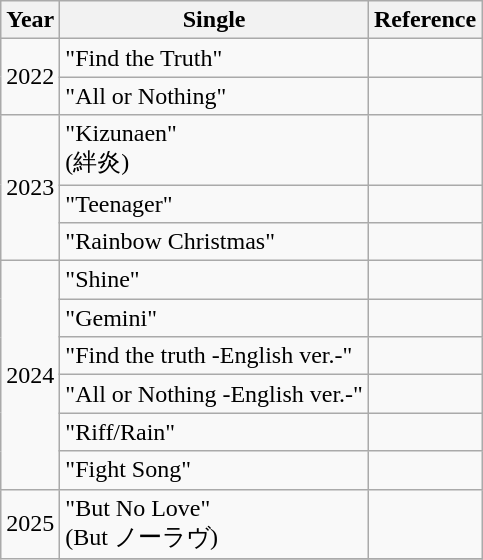<table class="wikitable plainrowheaders" style="text-align:center;">
<tr>
<th scope="col">Year</th>
<th scope="col">Single</th>
<th scope="col">Reference</th>
</tr>
<tr>
<td rowspan="2">2022</td>
<td style="text-align:left;">"Find the Truth"<br></td>
<td></td>
</tr>
<tr>
<td style="text-align:left;">"All or Nothing"<br></td>
<td></td>
</tr>
<tr>
<td rowspan="3">2023</td>
<td style="text-align:left;">"Kizunaen"<br> (絆炎)</td>
<td></td>
</tr>
<tr>
<td style="text-align:left;">"Teenager"<br></td>
<td></td>
</tr>
<tr>
<td style="text-align:left;">"Rainbow Christmas"<br></td>
<td></td>
</tr>
<tr>
<td rowspan="6">2024</td>
<td style="text-align:left;">"Shine"<br></td>
<td></td>
</tr>
<tr>
<td style="text-align:left;">"Gemini"<br></td>
<td></td>
</tr>
<tr>
<td style="text-align:left;">"Find the truth -English ver.-"<br></td>
<td></td>
</tr>
<tr>
<td style="text-align:left;">"All or Nothing -English ver.-"<br></td>
<td></td>
</tr>
<tr>
<td style="text-align:left;">"Riff/Rain"<br></td>
<td></td>
</tr>
<tr>
<td style="text-align:left;">"Fight Song"<br></td>
<td></td>
</tr>
<tr>
<td rowspan="6">2025</td>
<td style="text-align:left;">"But No Love"<br> (But ノーラヴ)</td>
<td></td>
</tr>
<tr>
</tr>
</table>
